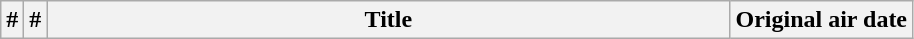<table class="wikitable plainrowheaders">
<tr>
<th>#</th>
<th>#</th>
<th style="width:28em;">Title</th>
<th>Original air date<br>











</th>
</tr>
</table>
